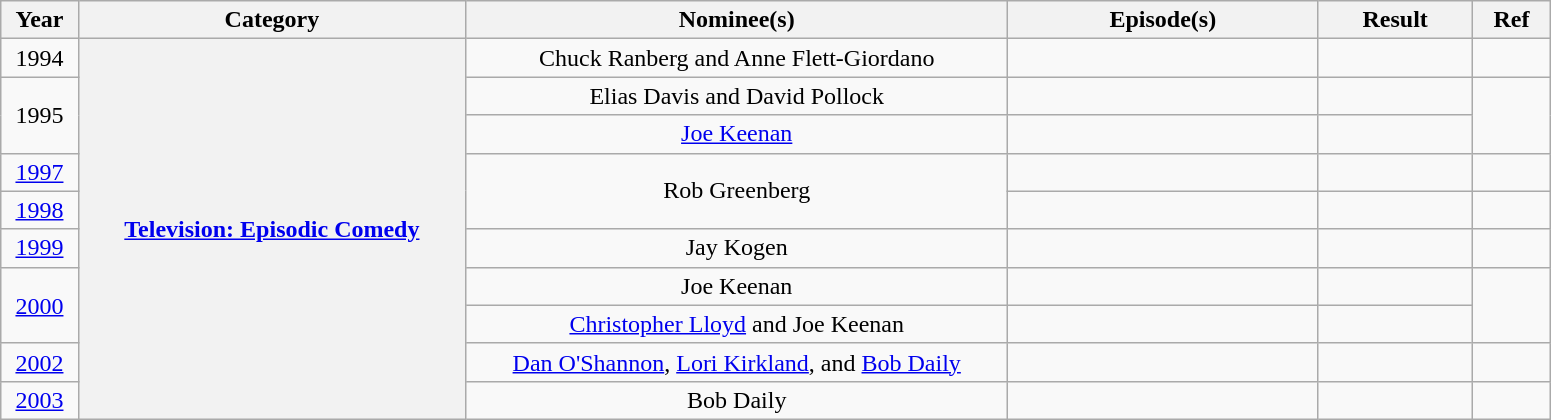<table class="wikitable plainrowheaders" style="font-size: 100%; text-align:center" width=81.8%>
<tr>
<th scope="col" width="5%">Year</th>
<th scope="col" width="25%">Category</th>
<th scope="col" width="35%">Nominee(s)</th>
<th scope="col" width="20%">Episode(s)</th>
<th scope="col" width="10%">Result</th>
<th scope="col" width="5%">Ref</th>
</tr>
<tr>
<td>1994</td>
<th scope="row" style="text-align:center" rowspan="10"><a href='#'>Television: Episodic Comedy</a></th>
<td>Chuck Ranberg and Anne Flett-Giordano</td>
<td></td>
<td></td>
<td></td>
</tr>
<tr>
<td rowspan="2">1995</td>
<td>Elias Davis and David Pollock</td>
<td></td>
<td></td>
<td rowspan="2"></td>
</tr>
<tr>
<td><a href='#'>Joe Keenan</a></td>
<td></td>
<td></td>
</tr>
<tr>
<td><a href='#'>1997</a></td>
<td rowspan="2">Rob Greenberg</td>
<td></td>
<td></td>
<td></td>
</tr>
<tr>
<td><a href='#'>1998</a></td>
<td></td>
<td></td>
<td></td>
</tr>
<tr>
<td><a href='#'>1999</a></td>
<td>Jay Kogen</td>
<td></td>
<td></td>
<td></td>
</tr>
<tr>
<td rowspan="2"><a href='#'>2000</a></td>
<td>Joe Keenan</td>
<td></td>
<td></td>
<td rowspan="2"></td>
</tr>
<tr>
<td><a href='#'>Christopher Lloyd</a> and Joe Keenan</td>
<td></td>
<td></td>
</tr>
<tr>
<td><a href='#'>2002</a></td>
<td><a href='#'>Dan O'Shannon</a>, <a href='#'>Lori Kirkland</a>, and <a href='#'>Bob Daily</a></td>
<td></td>
<td></td>
<td></td>
</tr>
<tr>
<td><a href='#'>2003</a></td>
<td>Bob Daily</td>
<td></td>
<td></td>
<td></td>
</tr>
</table>
